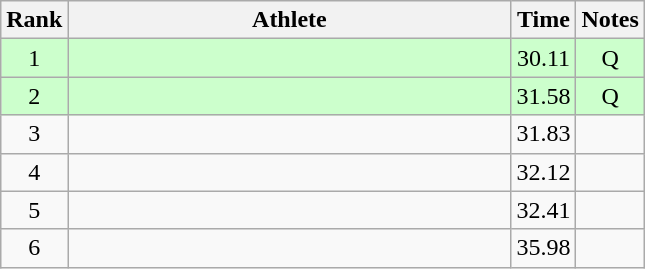<table class="wikitable" style="text-align:center">
<tr>
<th>Rank</th>
<th Style="width:18em">Athlete</th>
<th>Time</th>
<th>Notes</th>
</tr>
<tr style="background:#cfc">
<td>1</td>
<td style="text-align:left"></td>
<td>30.11</td>
<td>Q</td>
</tr>
<tr style="background:#cfc">
<td>2</td>
<td style="text-align:left"></td>
<td>31.58</td>
<td>Q</td>
</tr>
<tr>
<td>3</td>
<td style="text-align:left"></td>
<td>31.83</td>
<td></td>
</tr>
<tr>
<td>4</td>
<td style="text-align:left"></td>
<td>32.12</td>
<td></td>
</tr>
<tr>
<td>5</td>
<td style="text-align:left"></td>
<td>32.41</td>
<td></td>
</tr>
<tr>
<td>6</td>
<td style="text-align:left"></td>
<td>35.98</td>
<td></td>
</tr>
</table>
